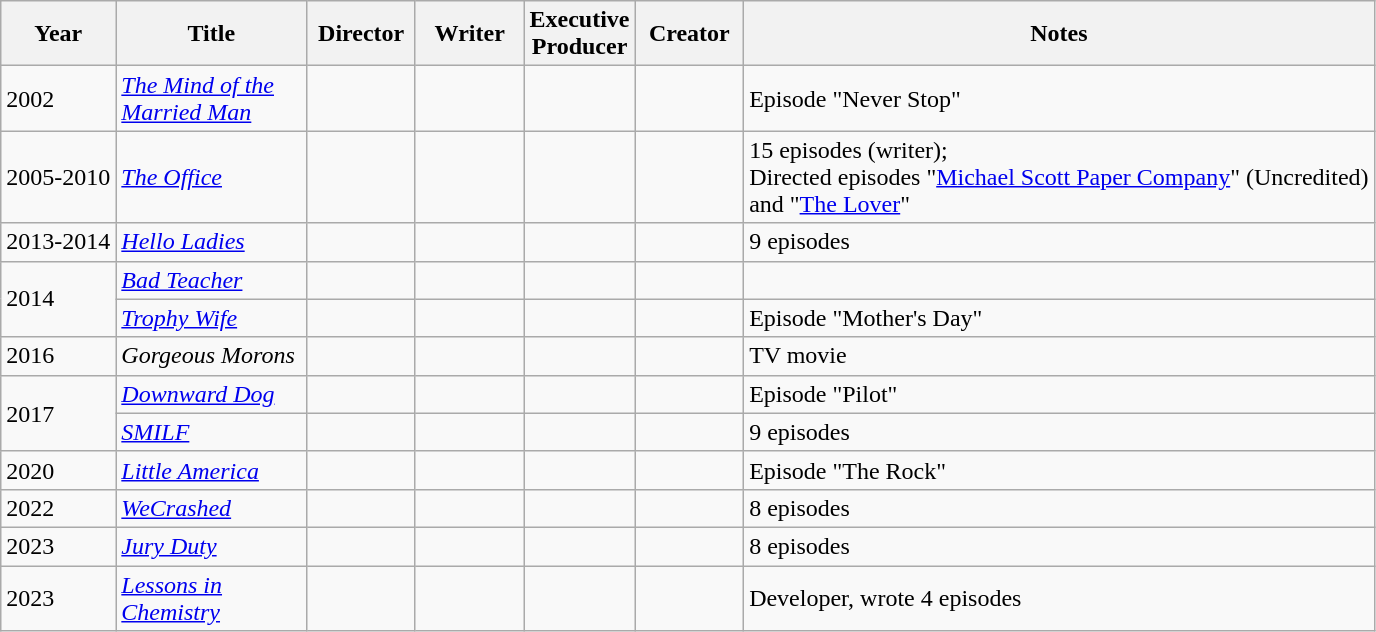<table class="wikitable">
<tr>
<th>Year</th>
<th width=120>Title</th>
<th width=65>Director</th>
<th width=65>Writer</th>
<th width=65>Executive<br>Producer</th>
<th width=65>Creator</th>
<th>Notes</th>
</tr>
<tr>
<td>2002</td>
<td><em><a href='#'>The Mind of the Married Man</a></em></td>
<td></td>
<td></td>
<td></td>
<td></td>
<td>Episode "Never Stop"</td>
</tr>
<tr>
<td>2005-2010</td>
<td><em><a href='#'>The Office</a></em></td>
<td></td>
<td></td>
<td></td>
<td></td>
<td>15 episodes (writer);<br>Directed episodes "<a href='#'>Michael Scott Paper Company</a>" (Uncredited)<br>and "<a href='#'>The Lover</a>"</td>
</tr>
<tr>
<td>2013-2014</td>
<td><em><a href='#'>Hello Ladies</a></em></td>
<td></td>
<td></td>
<td></td>
<td></td>
<td>9 episodes</td>
</tr>
<tr>
<td rowspan=2>2014</td>
<td><em><a href='#'>Bad Teacher</a></em></td>
<td></td>
<td></td>
<td></td>
<td></td>
<td></td>
</tr>
<tr>
<td><em><a href='#'>Trophy Wife</a></em></td>
<td></td>
<td></td>
<td></td>
<td></td>
<td>Episode "Mother's Day"</td>
</tr>
<tr>
<td>2016</td>
<td><em>Gorgeous Morons</em></td>
<td></td>
<td></td>
<td></td>
<td></td>
<td>TV movie</td>
</tr>
<tr>
<td rowspan=2>2017</td>
<td><em><a href='#'>Downward Dog</a></em></td>
<td></td>
<td></td>
<td></td>
<td></td>
<td>Episode "Pilot"</td>
</tr>
<tr>
<td><em><a href='#'>SMILF</a></em></td>
<td></td>
<td></td>
<td></td>
<td></td>
<td>9 episodes</td>
</tr>
<tr>
<td>2020</td>
<td><em><a href='#'>Little America</a></em></td>
<td></td>
<td></td>
<td></td>
<td></td>
<td>Episode "The Rock"</td>
</tr>
<tr>
<td>2022</td>
<td><em><a href='#'>WeCrashed</a></em></td>
<td></td>
<td></td>
<td></td>
<td></td>
<td>8 episodes</td>
</tr>
<tr>
<td>2023</td>
<td><em><a href='#'>Jury Duty</a></em></td>
<td></td>
<td></td>
<td></td>
<td></td>
<td>8 episodes</td>
</tr>
<tr>
<td>2023</td>
<td><em><a href='#'>Lessons in Chemistry</a></em></td>
<td></td>
<td></td>
<td></td>
<td></td>
<td>Developer, wrote 4 episodes</td>
</tr>
</table>
